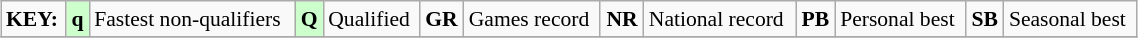<table class="wikitable" style="margin:0.5em auto; font-size:90%;position:relative;" width=60%>
<tr>
<td><strong>KEY:</strong></td>
<td bgcolor=ccffcc align=center><strong>q</strong></td>
<td>Fastest non-qualifiers</td>
<td bgcolor=ccffcc align=center><strong>Q</strong></td>
<td>Qualified</td>
<td align=center><strong>GR</strong></td>
<td>Games record</td>
<td align=center><strong>NR</strong></td>
<td>National record</td>
<td align=center><strong>PB</strong></td>
<td>Personal best</td>
<td align=center><strong>SB</strong></td>
<td>Seasonal best</td>
</tr>
<tr>
</tr>
</table>
